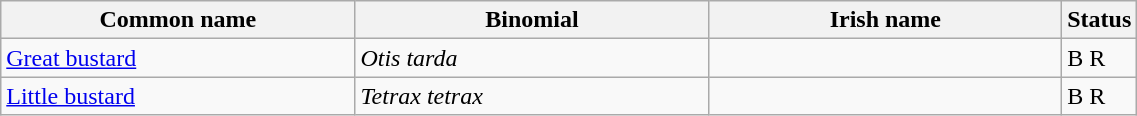<table width=60% class="wikitable">
<tr>
<th width=32%>Common name</th>
<th width=32%>Binomial</th>
<th width=32%>Irish name</th>
<th width=4%>Status</th>
</tr>
<tr>
<td><a href='#'>Great bustard</a></td>
<td><em>Otis tarda</em></td>
<td></td>
<td>B R</td>
</tr>
<tr>
<td><a href='#'>Little bustard</a></td>
<td><em>Tetrax tetrax</em></td>
<td></td>
<td>B R</td>
</tr>
</table>
